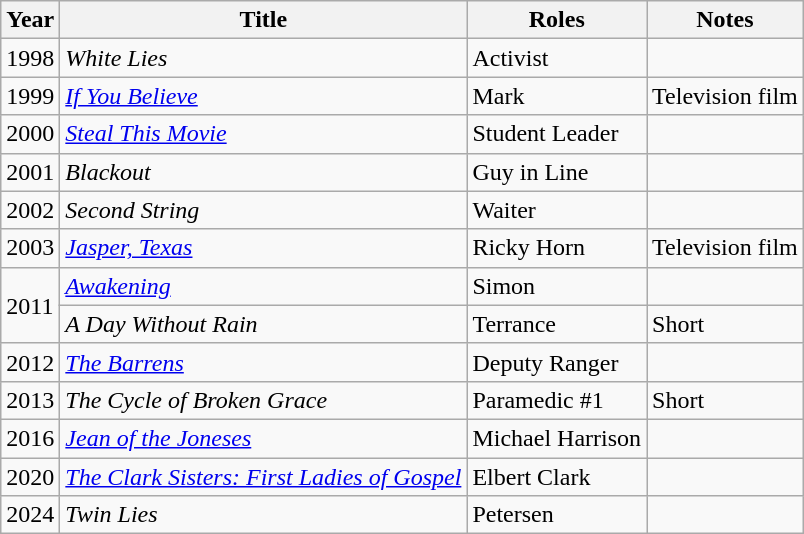<table class="wikitable sortable">
<tr>
<th>Year</th>
<th>Title</th>
<th>Roles</th>
<th class="unsortable">Notes</th>
</tr>
<tr>
<td>1998</td>
<td><em>White Lies</em></td>
<td>Activist</td>
<td></td>
</tr>
<tr>
<td>1999</td>
<td><em><a href='#'>If You Believe</a></em></td>
<td>Mark</td>
<td>Television film</td>
</tr>
<tr>
<td>2000</td>
<td><em><a href='#'>Steal This Movie</a></em></td>
<td>Student Leader</td>
<td></td>
</tr>
<tr>
<td>2001</td>
<td><em>Blackout</em></td>
<td>Guy in Line</td>
<td></td>
</tr>
<tr>
<td>2002</td>
<td><em>Second String</em></td>
<td>Waiter</td>
<td></td>
</tr>
<tr>
<td>2003</td>
<td><em><a href='#'>Jasper, Texas</a></em></td>
<td>Ricky Horn</td>
<td>Television film</td>
</tr>
<tr>
<td rowspan="2">2011</td>
<td><em><a href='#'>Awakening</a></em></td>
<td>Simon</td>
<td></td>
</tr>
<tr>
<td data-sort-value="Day Without Rain, A"><em>A Day Without Rain</em></td>
<td>Terrance</td>
<td>Short</td>
</tr>
<tr>
<td>2012</td>
<td data-sort-value="Barrens, The"><em><a href='#'>The Barrens</a></em></td>
<td>Deputy Ranger</td>
<td></td>
</tr>
<tr>
<td>2013</td>
<td data-sort-value="Cycle of Broken Grace, The"><em>The Cycle of Broken Grace</em></td>
<td>Paramedic #1</td>
<td>Short</td>
</tr>
<tr>
<td>2016</td>
<td><em><a href='#'>Jean of the Joneses</a></em></td>
<td>Michael Harrison</td>
<td></td>
</tr>
<tr>
<td>2020</td>
<td data-sort-value="Clark Sisters: First Ladies of Gospel, The"><em><a href='#'>The Clark Sisters: First Ladies of Gospel</a></em></td>
<td>Elbert Clark</td>
<td></td>
</tr>
<tr>
<td>2024</td>
<td><em>Twin Lies</em></td>
<td>Petersen</td>
<td></td>
</tr>
</table>
